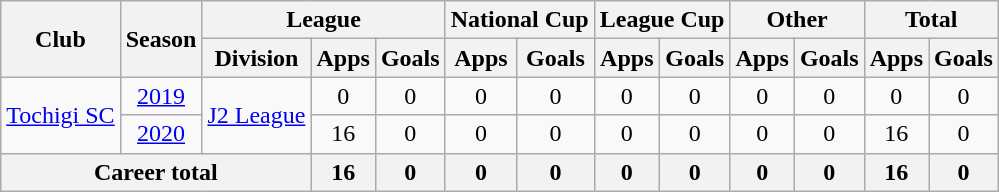<table class="wikitable" style="text-align: center">
<tr>
<th rowspan="2">Club</th>
<th rowspan="2">Season</th>
<th colspan="3">League</th>
<th colspan="2">National Cup</th>
<th colspan="2">League Cup</th>
<th colspan="2">Other</th>
<th colspan="2">Total</th>
</tr>
<tr>
<th>Division</th>
<th>Apps</th>
<th>Goals</th>
<th>Apps</th>
<th>Goals</th>
<th>Apps</th>
<th>Goals</th>
<th>Apps</th>
<th>Goals</th>
<th>Apps</th>
<th>Goals</th>
</tr>
<tr>
<td rowspan="2"><a href='#'>Tochigi SC</a></td>
<td><a href='#'>2019</a></td>
<td rowspan="2"><a href='#'>J2 League</a></td>
<td>0</td>
<td>0</td>
<td>0</td>
<td>0</td>
<td>0</td>
<td>0</td>
<td>0</td>
<td>0</td>
<td>0</td>
<td>0</td>
</tr>
<tr>
<td><a href='#'>2020</a></td>
<td>16</td>
<td>0</td>
<td>0</td>
<td>0</td>
<td>0</td>
<td>0</td>
<td>0</td>
<td>0</td>
<td>16</td>
<td>0</td>
</tr>
<tr>
<th colspan=3>Career total</th>
<th>16</th>
<th>0</th>
<th>0</th>
<th>0</th>
<th>0</th>
<th>0</th>
<th>0</th>
<th>0</th>
<th>16</th>
<th>0</th>
</tr>
</table>
